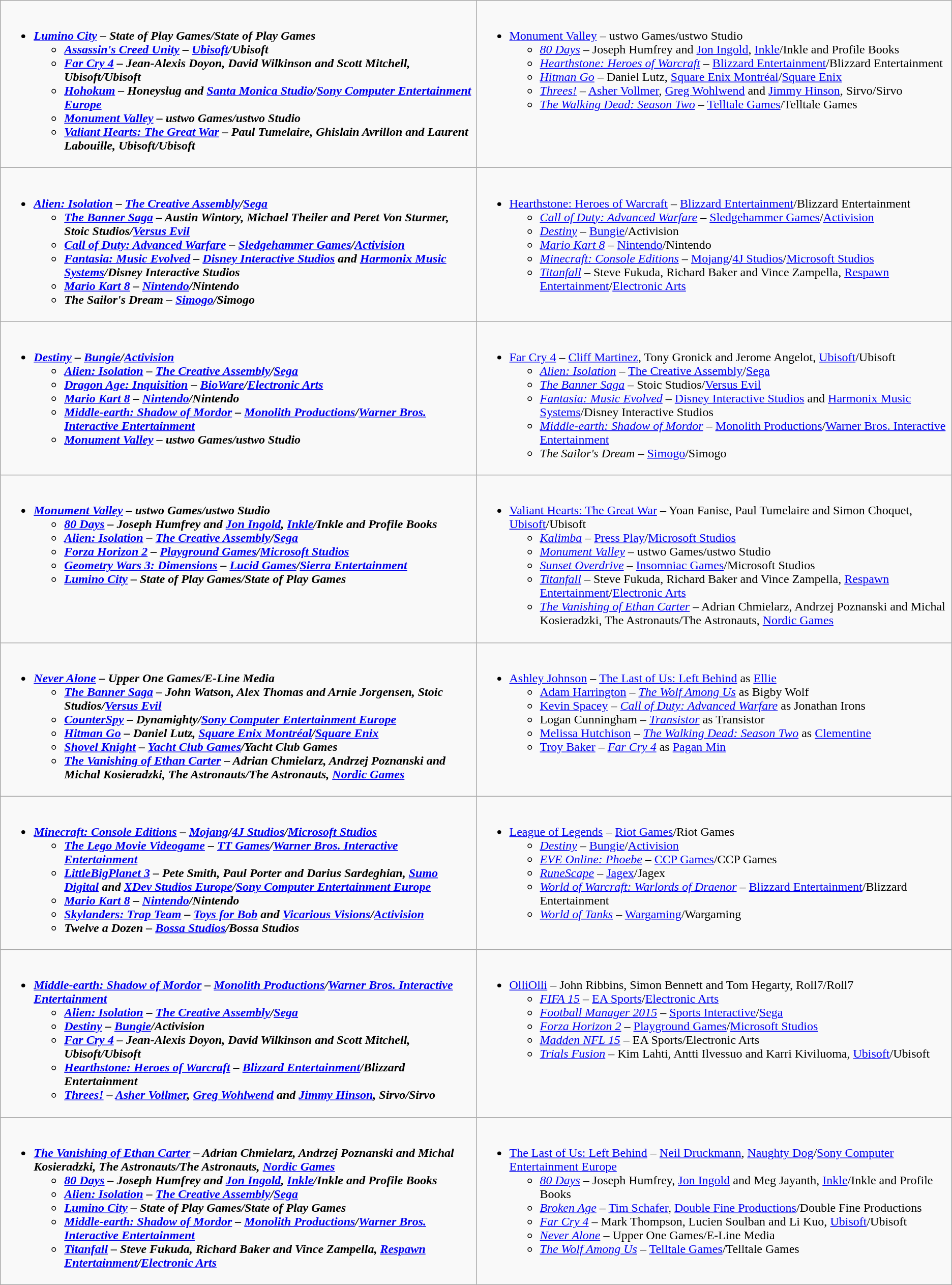<table class=wikitable>
<tr>
<td valign="top" width="50%"><br><ul><li><strong><em><a href='#'>Lumino City</a><em> – State of Play Games/State of Play Games<strong><ul><li></em><a href='#'>Assassin's Creed Unity</a><em> – <a href='#'>Ubisoft</a>/Ubisoft</li><li></em><a href='#'>Far Cry 4</a><em> – Jean-Alexis Doyon, David Wilkinson and Scott Mitchell, Ubisoft/Ubisoft</li><li></em><a href='#'>Hohokum</a><em> – Honeyslug and <a href='#'>Santa Monica Studio</a>/<a href='#'>Sony Computer Entertainment Europe</a></li><li></em><a href='#'>Monument Valley</a><em> – ustwo Games/ustwo Studio</li><li></em><a href='#'>Valiant Hearts: The Great War</a><em> – Paul Tumelaire, Ghislain Avrillon and Laurent Labouille, Ubisoft/Ubisoft</li></ul></li></ul></td>
<td valign="top"><br><ul><li></em></strong><a href='#'>Monument Valley</a></em> – ustwo Games/ustwo Studio</strong><ul><li><em><a href='#'>80 Days</a></em> – Joseph Humfrey and <a href='#'>Jon Ingold</a>, <a href='#'>Inkle</a>/Inkle and Profile Books</li><li><em><a href='#'>Hearthstone: Heroes of Warcraft</a></em> – <a href='#'>Blizzard Entertainment</a>/Blizzard Entertainment</li><li><em><a href='#'>Hitman Go</a></em> – Daniel Lutz, <a href='#'>Square Enix Montréal</a>/<a href='#'>Square Enix</a></li><li><em><a href='#'>Threes!</a></em> – <a href='#'>Asher Vollmer</a>, <a href='#'>Greg Wohlwend</a> and <a href='#'>Jimmy Hinson</a>, Sirvo/Sirvo</li><li><em><a href='#'>The Walking Dead: Season Two</a></em> – <a href='#'>Telltale Games</a>/Telltale Games</li></ul></li></ul></td>
</tr>
<tr>
<td valign="top" width="50%"><br><ul><li><strong><em><a href='#'>Alien: Isolation</a><em> – <a href='#'>The Creative Assembly</a>/<a href='#'>Sega</a><strong><ul><li></em><a href='#'>The Banner Saga</a><em> – Austin Wintory, Michael Theiler and Peret Von Sturmer, Stoic Studios/<a href='#'>Versus Evil</a></li><li></em><a href='#'>Call of Duty: Advanced Warfare</a><em> – <a href='#'>Sledgehammer Games</a>/<a href='#'>Activision</a></li><li></em><a href='#'>Fantasia: Music Evolved</a><em> – <a href='#'>Disney Interactive Studios</a> and <a href='#'>Harmonix Music Systems</a>/Disney Interactive Studios</li><li></em><a href='#'>Mario Kart 8</a><em> – <a href='#'>Nintendo</a>/Nintendo</li><li></em>The Sailor's Dream<em> – <a href='#'>Simogo</a>/Simogo</li></ul></li></ul></td>
<td valign="top"><br><ul><li></em></strong><a href='#'>Hearthstone: Heroes of Warcraft</a></em> – <a href='#'>Blizzard Entertainment</a>/Blizzard Entertainment</strong><ul><li><em><a href='#'>Call of Duty: Advanced Warfare</a></em> – <a href='#'>Sledgehammer Games</a>/<a href='#'>Activision</a></li><li><em><a href='#'>Destiny</a></em> – <a href='#'>Bungie</a>/Activision</li><li><em><a href='#'>Mario Kart 8</a></em> – <a href='#'>Nintendo</a>/Nintendo</li><li><em><a href='#'>Minecraft: Console Editions</a></em> – <a href='#'>Mojang</a>/<a href='#'>4J Studios</a>/<a href='#'>Microsoft Studios</a></li><li><em><a href='#'>Titanfall</a></em> – Steve Fukuda, Richard Baker and Vince Zampella, <a href='#'>Respawn Entertainment</a>/<a href='#'>Electronic Arts</a></li></ul></li></ul></td>
</tr>
<tr>
<td valign="top" width="50%"><br><ul><li><strong><em><a href='#'>Destiny</a><em> – <a href='#'>Bungie</a>/<a href='#'>Activision</a><strong><ul><li></em><a href='#'>Alien: Isolation</a><em> – <a href='#'>The Creative Assembly</a>/<a href='#'>Sega</a></li><li></em><a href='#'>Dragon Age: Inquisition</a><em> –  <a href='#'>BioWare</a>/<a href='#'>Electronic Arts</a></li><li></em><a href='#'>Mario Kart 8</a><em> – <a href='#'>Nintendo</a>/Nintendo</li><li></em><a href='#'>Middle-earth: Shadow of Mordor</a><em> – <a href='#'>Monolith Productions</a>/<a href='#'>Warner Bros. Interactive Entertainment</a></li><li></em><a href='#'>Monument Valley</a><em> – ustwo Games/ustwo Studio</li></ul></li></ul></td>
<td valign="top"><br><ul><li></em></strong><a href='#'>Far Cry 4</a></em> – <a href='#'>Cliff Martinez</a>, Tony Gronick and Jerome Angelot, <a href='#'>Ubisoft</a>/Ubisoft</strong><ul><li><em><a href='#'>Alien: Isolation</a></em> – <a href='#'>The Creative Assembly</a>/<a href='#'>Sega</a></li><li><em><a href='#'>The Banner Saga</a></em> – Stoic Studios/<a href='#'>Versus Evil</a></li><li><em><a href='#'>Fantasia: Music Evolved</a></em> – <a href='#'>Disney Interactive Studios</a> and <a href='#'>Harmonix Music Systems</a>/Disney Interactive Studios</li><li><em><a href='#'>Middle-earth: Shadow of Mordor</a></em> – <a href='#'>Monolith Productions</a>/<a href='#'>Warner Bros. Interactive Entertainment</a></li><li><em>The Sailor's Dream</em> – <a href='#'>Simogo</a>/Simogo</li></ul></li></ul></td>
</tr>
<tr>
<td valign="top" width="50%"><br><ul><li><strong><em><a href='#'>Monument Valley</a><em> – ustwo Games/ustwo Studio<strong><ul><li></em><a href='#'>80 Days</a><em> – Joseph Humfrey and <a href='#'>Jon Ingold</a>, <a href='#'>Inkle</a>/Inkle and Profile Books</li><li></em><a href='#'>Alien: Isolation</a><em> – <a href='#'>The Creative Assembly</a>/<a href='#'>Sega</a></li><li></em><a href='#'>Forza Horizon 2</a><em> – <a href='#'>Playground Games</a>/<a href='#'>Microsoft Studios</a></li><li></em><a href='#'>Geometry Wars 3: Dimensions</a><em> – <a href='#'>Lucid Games</a>/<a href='#'>Sierra Entertainment</a></li><li></em><a href='#'>Lumino City</a><em> – State of Play Games/State of Play Games</li></ul></li></ul></td>
<td valign="top"><br><ul><li></em></strong><a href='#'>Valiant Hearts: The Great War</a></em> – Yoan Fanise, Paul Tumelaire and Simon Choquet, <a href='#'>Ubisoft</a>/Ubisoft</strong><ul><li><em><a href='#'>Kalimba</a></em> – <a href='#'>Press Play</a>/<a href='#'>Microsoft Studios</a></li><li><em><a href='#'>Monument Valley</a></em> – ustwo Games/ustwo Studio</li><li><em><a href='#'>Sunset Overdrive</a></em> – <a href='#'>Insomniac Games</a>/Microsoft Studios</li><li><em><a href='#'>Titanfall</a></em> – Steve Fukuda, Richard Baker and Vince Zampella, <a href='#'>Respawn Entertainment</a>/<a href='#'>Electronic Arts</a></li><li><em><a href='#'>The Vanishing of Ethan Carter</a></em> – Adrian Chmielarz, Andrzej Poznanski and Michal Kosieradzki, The Astronauts/The Astronauts, <a href='#'>Nordic Games</a></li></ul></li></ul></td>
</tr>
<tr>
<td valign="top" width="50%"><br><ul><li><strong><em><a href='#'>Never Alone</a><em> – Upper One Games/E-Line Media<strong><ul><li></em><a href='#'>The Banner Saga</a><em> – John Watson, Alex Thomas and Arnie Jorgensen, Stoic Studios/<a href='#'>Versus Evil</a></li><li></em><a href='#'>CounterSpy</a><em> – Dynamighty/<a href='#'>Sony Computer Entertainment Europe</a></li><li></em><a href='#'>Hitman Go</a><em> – Daniel Lutz, <a href='#'>Square Enix Montréal</a>/<a href='#'>Square Enix</a></li><li></em><a href='#'>Shovel Knight</a><em> – <a href='#'>Yacht Club Games</a>/Yacht Club Games</li><li></em><a href='#'>The Vanishing of Ethan Carter</a><em> – Adrian Chmielarz, Andrzej Poznanski and Michal Kosieradzki, The Astronauts/The Astronauts, <a href='#'>Nordic Games</a></li></ul></li></ul></td>
<td valign="top"><br><ul><li></strong><a href='#'>Ashley Johnson</a> –<strong> </em></strong><a href='#'>The Last of Us: Left Behind</a></em> as <a href='#'>Ellie</a></strong><ul><li><a href='#'>Adam Harrington</a> – <em><a href='#'>The Wolf Among Us</a></em> as Bigby Wolf</li><li><a href='#'>Kevin Spacey</a> – <em><a href='#'>Call of Duty: Advanced Warfare</a></em> as Jonathan Irons</li><li>Logan Cunningham – <em><a href='#'>Transistor</a></em> as Transistor</li><li><a href='#'>Melissa Hutchison</a> – <em><a href='#'>The Walking Dead: Season Two</a></em> as <a href='#'>Clementine</a></li><li><a href='#'>Troy Baker</a> – <em><a href='#'>Far Cry 4</a></em> as <a href='#'>Pagan Min</a></li></ul></li></ul></td>
</tr>
<tr>
<td valign="top" width="50%"><br><ul><li><strong><em><a href='#'>Minecraft: Console Editions</a><em> – <a href='#'>Mojang</a>/<a href='#'>4J Studios</a>/<a href='#'>Microsoft Studios</a><strong><ul><li></em><a href='#'>The Lego Movie Videogame</a><em> – <a href='#'>TT Games</a>/<a href='#'>Warner Bros. Interactive Entertainment</a></li><li></em><a href='#'>LittleBigPlanet 3</a><em> – Pete Smith, Paul Porter and Darius Sardeghian, <a href='#'>Sumo Digital</a> and <a href='#'>XDev Studios Europe</a>/<a href='#'>Sony Computer Entertainment Europe</a></li><li></em><a href='#'>Mario Kart 8</a><em> – <a href='#'>Nintendo</a>/Nintendo</li><li></em><a href='#'>Skylanders: Trap Team</a><em> – <a href='#'>Toys for Bob</a> and <a href='#'>Vicarious Visions</a>/<a href='#'>Activision</a></li><li></em>Twelve a Dozen<em> – <a href='#'>Bossa Studios</a>/Bossa Studios</li></ul></li></ul></td>
<td valign="top"><br><ul><li></em></strong><a href='#'>League of Legends</a></em> – <a href='#'>Riot Games</a>/Riot Games</strong><ul><li><em><a href='#'>Destiny</a></em> – <a href='#'>Bungie</a>/<a href='#'>Activision</a></li><li><em><a href='#'>EVE Online: Phoebe</a></em> – <a href='#'>CCP Games</a>/CCP Games</li><li><em><a href='#'>RuneScape</a></em> – <a href='#'>Jagex</a>/Jagex</li><li><em><a href='#'>World of Warcraft: Warlords of Draenor</a></em> – <a href='#'>Blizzard Entertainment</a>/Blizzard Entertainment</li><li><em><a href='#'>World of Tanks</a></em> – <a href='#'>Wargaming</a>/Wargaming</li></ul></li></ul></td>
</tr>
<tr>
<td valign="top" width="50%"><br><ul><li><strong><em><a href='#'>Middle-earth: Shadow of Mordor</a><em> – <a href='#'>Monolith Productions</a>/<a href='#'>Warner Bros. Interactive Entertainment</a><strong><ul><li></em><a href='#'>Alien: Isolation</a><em> – <a href='#'>The Creative Assembly</a>/<a href='#'>Sega</a></li><li></em><a href='#'>Destiny</a><em> – <a href='#'>Bungie</a>/Activision</li><li></em><a href='#'>Far Cry 4</a><em> – Jean-Alexis Doyon, David Wilkinson and Scott Mitchell, Ubisoft/Ubisoft</li><li></em><a href='#'>Hearthstone: Heroes of Warcraft</a><em> – <a href='#'>Blizzard Entertainment</a>/Blizzard Entertainment</li><li></em><a href='#'>Threes!</a><em> – <a href='#'>Asher Vollmer</a>, <a href='#'>Greg Wohlwend</a> and <a href='#'>Jimmy Hinson</a>, Sirvo/Sirvo</li></ul></li></ul></td>
<td valign="top"><br><ul><li></em></strong><a href='#'>OlliOlli</a></em> – John Ribbins, Simon Bennett and Tom Hegarty, Roll7/Roll7</strong><ul><li><em><a href='#'>FIFA 15</a></em> – <a href='#'>EA Sports</a>/<a href='#'>Electronic Arts</a></li><li><em><a href='#'>Football Manager 2015</a></em> – <a href='#'>Sports Interactive</a>/<a href='#'>Sega</a></li><li><em><a href='#'>Forza Horizon 2</a></em> – <a href='#'>Playground Games</a>/<a href='#'>Microsoft Studios</a></li><li><em><a href='#'>Madden NFL 15</a></em> – EA Sports/Electronic Arts</li><li><em><a href='#'>Trials Fusion</a></em> – Kim Lahti, Antti Ilvessuo and Karri Kiviluoma, <a href='#'>Ubisoft</a>/Ubisoft</li></ul></li></ul></td>
</tr>
<tr>
<td valign="top" width="50%"><br><ul><li><strong><em><a href='#'>The Vanishing of Ethan Carter</a><em> – Adrian Chmielarz, Andrzej Poznanski and Michal Kosieradzki, The Astronauts/The Astronauts, <a href='#'>Nordic Games</a><strong><ul><li></em><a href='#'>80 Days</a><em> – Joseph Humfrey and <a href='#'>Jon Ingold</a>, <a href='#'>Inkle</a>/Inkle and Profile Books</li><li></em><a href='#'>Alien: Isolation</a><em> – <a href='#'>The Creative Assembly</a>/<a href='#'>Sega</a></li><li></em><a href='#'>Lumino City</a><em> – State of Play Games/State of Play Games</li><li></em><a href='#'>Middle-earth: Shadow of Mordor</a><em> – <a href='#'>Monolith Productions</a>/<a href='#'>Warner Bros. Interactive Entertainment</a></li><li></em><a href='#'>Titanfall</a><em> – Steve Fukuda, Richard Baker and Vince Zampella, <a href='#'>Respawn Entertainment</a>/<a href='#'>Electronic Arts</a></li></ul></li></ul></td>
<td valign="top"><br><ul><li></em></strong><a href='#'>The Last of Us: Left Behind</a></em> – <a href='#'>Neil Druckmann</a>, <a href='#'>Naughty Dog</a>/<a href='#'>Sony Computer Entertainment Europe</a></strong><ul><li><em><a href='#'>80 Days</a></em> – Joseph Humfrey, <a href='#'>Jon Ingold</a> and Meg Jayanth, <a href='#'>Inkle</a>/Inkle and Profile Books</li><li><em><a href='#'>Broken Age</a></em> – <a href='#'>Tim Schafer</a>, <a href='#'>Double Fine Productions</a>/Double Fine Productions</li><li><em><a href='#'>Far Cry 4</a></em> – Mark Thompson, Lucien Soulban and Li Kuo, <a href='#'>Ubisoft</a>/Ubisoft</li><li><em><a href='#'>Never Alone</a></em> – Upper One Games/E-Line Media</li><li><em><a href='#'>The Wolf Among Us</a></em> – <a href='#'>Telltale Games</a>/Telltale Games</li></ul></li></ul></td>
</tr>
</table>
